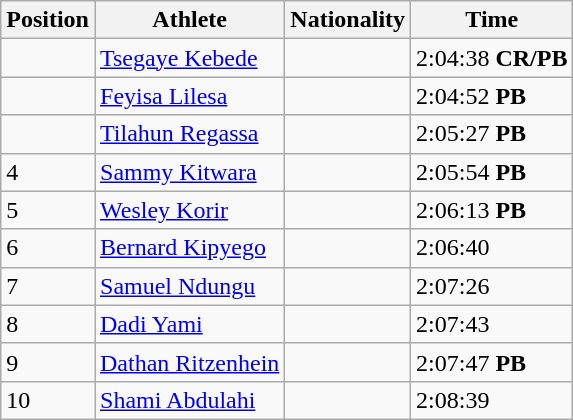<table class="wikitable sortable">
<tr>
<th>Position</th>
<th>Athlete</th>
<th>Nationality</th>
<th>Time</th>
</tr>
<tr>
<td></td>
<td><a href='#'>Tsegaye Kebede</a></td>
<td></td>
<td>2:04:38 <strong>CR/PB</strong></td>
</tr>
<tr>
<td></td>
<td><a href='#'>Feyisa Lilesa</a></td>
<td></td>
<td>2:04:52 <strong>PB</strong></td>
</tr>
<tr>
<td></td>
<td><a href='#'>Tilahun Regassa</a></td>
<td></td>
<td>2:05:27 <strong>PB</strong></td>
</tr>
<tr>
<td>4</td>
<td><a href='#'>Sammy Kitwara</a></td>
<td></td>
<td>2:05:54 <strong>PB</strong></td>
</tr>
<tr>
<td>5</td>
<td><a href='#'>Wesley Korir</a></td>
<td></td>
<td>2:06:13 <strong>PB</strong></td>
</tr>
<tr>
<td>6</td>
<td><a href='#'>Bernard Kipyego</a></td>
<td></td>
<td>2:06:40</td>
</tr>
<tr>
<td>7</td>
<td><a href='#'>Samuel Ndungu</a></td>
<td></td>
<td>2:07:26</td>
</tr>
<tr>
<td>8</td>
<td><a href='#'>Dadi Yami</a></td>
<td></td>
<td>2:07:43</td>
</tr>
<tr>
<td>9</td>
<td><a href='#'>Dathan Ritzenhein</a></td>
<td></td>
<td>2:07:47 <strong>PB</strong></td>
</tr>
<tr>
<td>10</td>
<td><a href='#'>Shami Abdulahi</a></td>
<td></td>
<td>2:08:39</td>
</tr>
</table>
